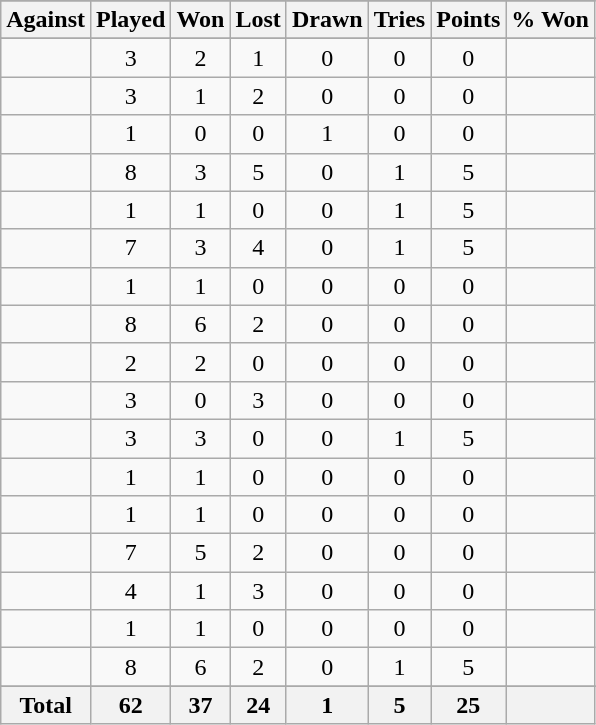<table class="sortable wikitable" style="text-align: center;">
<tr>
</tr>
<tr>
<th>Against</th>
<th>Played</th>
<th>Won</th>
<th>Lost</th>
<th>Drawn</th>
<th>Tries</th>
<th>Points</th>
<th>% Won</th>
</tr>
<tr bgcolor="#d0ffd0" align="center">
</tr>
<tr>
<td align="left"></td>
<td>3</td>
<td>2</td>
<td>1</td>
<td>0</td>
<td>0</td>
<td>0</td>
<td></td>
</tr>
<tr>
<td align="left"></td>
<td>3</td>
<td>1</td>
<td>2</td>
<td>0</td>
<td>0</td>
<td>0</td>
<td></td>
</tr>
<tr>
<td align="left"></td>
<td>1</td>
<td>0</td>
<td>0</td>
<td>1</td>
<td>0</td>
<td>0</td>
<td></td>
</tr>
<tr>
<td align="left"></td>
<td>8</td>
<td>3</td>
<td>5</td>
<td>0</td>
<td>1</td>
<td>5</td>
<td></td>
</tr>
<tr>
<td align="left"></td>
<td>1</td>
<td>1</td>
<td>0</td>
<td>0</td>
<td>1</td>
<td>5</td>
<td></td>
</tr>
<tr>
<td align="left"></td>
<td>7</td>
<td>3</td>
<td>4</td>
<td>0</td>
<td>1</td>
<td>5</td>
<td></td>
</tr>
<tr>
<td align="left"></td>
<td>1</td>
<td>1</td>
<td>0</td>
<td>0</td>
<td>0</td>
<td>0</td>
<td></td>
</tr>
<tr>
<td align="left"></td>
<td>8</td>
<td>6</td>
<td>2</td>
<td>0</td>
<td>0</td>
<td>0</td>
<td></td>
</tr>
<tr>
<td align="left"></td>
<td>2</td>
<td>2</td>
<td>0</td>
<td>0</td>
<td>0</td>
<td>0</td>
<td></td>
</tr>
<tr>
<td align="left"></td>
<td>3</td>
<td>0</td>
<td>3</td>
<td>0</td>
<td>0</td>
<td>0</td>
<td></td>
</tr>
<tr>
<td align="left"></td>
<td>3</td>
<td>3</td>
<td>0</td>
<td>0</td>
<td>1</td>
<td>5</td>
<td></td>
</tr>
<tr>
<td align="left"></td>
<td>1</td>
<td>1</td>
<td>0</td>
<td>0</td>
<td>0</td>
<td>0</td>
<td></td>
</tr>
<tr>
<td align="left"></td>
<td>1</td>
<td>1</td>
<td>0</td>
<td>0</td>
<td>0</td>
<td>0</td>
<td></td>
</tr>
<tr>
<td align="left"></td>
<td>7</td>
<td>5</td>
<td>2</td>
<td>0</td>
<td>0</td>
<td>0</td>
<td></td>
</tr>
<tr>
<td align="left"></td>
<td>4</td>
<td>1</td>
<td>3</td>
<td>0</td>
<td>0</td>
<td>0</td>
<td></td>
</tr>
<tr>
<td align="left"></td>
<td>1</td>
<td>1</td>
<td>0</td>
<td>0</td>
<td>0</td>
<td>0</td>
<td></td>
</tr>
<tr>
<td align="left"></td>
<td>8</td>
<td>6</td>
<td>2</td>
<td>0</td>
<td>1</td>
<td>5</td>
<td></td>
</tr>
<tr>
</tr>
<tr class="sortbottom">
<th>Total</th>
<th>62</th>
<th>37</th>
<th>24</th>
<th>1</th>
<th>5</th>
<th>25</th>
<th></th>
</tr>
</table>
